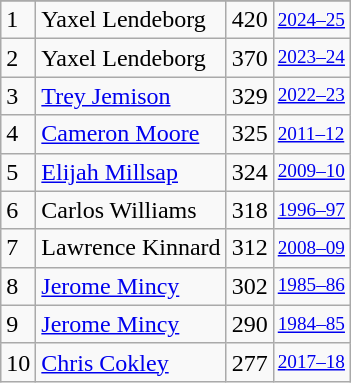<table class="wikitable">
<tr>
</tr>
<tr>
<td>1</td>
<td>Yaxel Lendeborg</td>
<td>420</td>
<td style="font-size:80%;"><a href='#'>2024–25</a></td>
</tr>
<tr>
<td>2</td>
<td>Yaxel Lendeborg</td>
<td>370</td>
<td style="font-size:80%;"><a href='#'>2023–24</a></td>
</tr>
<tr>
<td>3</td>
<td><a href='#'>Trey Jemison</a></td>
<td>329</td>
<td style="font-size:80%;"><a href='#'>2022–23</a></td>
</tr>
<tr>
<td>4</td>
<td><a href='#'>Cameron Moore</a></td>
<td>325</td>
<td style="font-size:80%;"><a href='#'>2011–12</a></td>
</tr>
<tr>
<td>5</td>
<td><a href='#'>Elijah Millsap</a></td>
<td>324</td>
<td style="font-size:80%;"><a href='#'>2009–10</a></td>
</tr>
<tr>
<td>6</td>
<td>Carlos Williams</td>
<td>318</td>
<td style="font-size:80%;"><a href='#'>1996–97</a></td>
</tr>
<tr>
<td>7</td>
<td>Lawrence Kinnard</td>
<td>312</td>
<td style="font-size:80%;"><a href='#'>2008–09</a></td>
</tr>
<tr>
<td>8</td>
<td><a href='#'>Jerome Mincy</a></td>
<td>302</td>
<td style="font-size:80%;"><a href='#'>1985–86</a></td>
</tr>
<tr>
<td>9</td>
<td><a href='#'>Jerome Mincy</a></td>
<td>290</td>
<td style="font-size:80%;"><a href='#'>1984–85</a></td>
</tr>
<tr>
<td>10</td>
<td><a href='#'>Chris Cokley</a></td>
<td>277</td>
<td style="font-size:80%;"><a href='#'>2017–18</a></td>
</tr>
</table>
